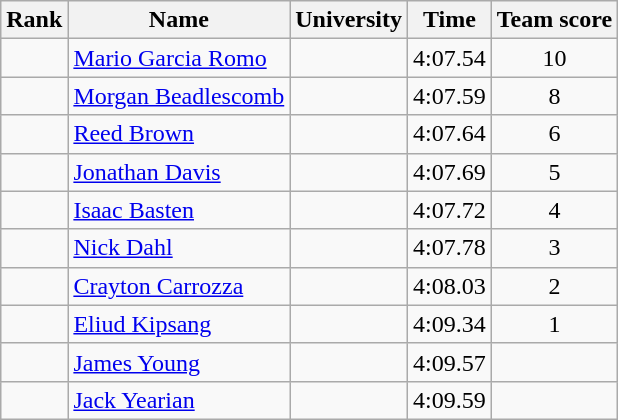<table class="wikitable sortable" style="text-align:center">
<tr>
<th>Rank</th>
<th>Name</th>
<th>University</th>
<th>Time</th>
<th>Team score</th>
</tr>
<tr>
<td></td>
<td align=left> <a href='#'>Mario Garcia Romo</a></td>
<td></td>
<td>4:07.54</td>
<td>10</td>
</tr>
<tr>
<td></td>
<td align=left> <a href='#'>Morgan Beadlescomb</a></td>
<td></td>
<td>4:07.59</td>
<td>8</td>
</tr>
<tr>
<td></td>
<td align=left> <a href='#'>Reed Brown</a></td>
<td></td>
<td>4:07.64</td>
<td>6</td>
</tr>
<tr>
<td></td>
<td align=left> <a href='#'>Jonathan Davis</a></td>
<td></td>
<td>4:07.69</td>
<td>5</td>
</tr>
<tr>
<td></td>
<td align=left> <a href='#'>Isaac Basten</a></td>
<td></td>
<td>4:07.72</td>
<td>4</td>
</tr>
<tr>
<td></td>
<td align=left> <a href='#'>Nick Dahl</a></td>
<td></td>
<td>4:07.78</td>
<td>3</td>
</tr>
<tr>
<td></td>
<td align=left> <a href='#'>Crayton Carrozza</a></td>
<td></td>
<td>4:08.03</td>
<td>2</td>
</tr>
<tr>
<td></td>
<td align=left> <a href='#'>Eliud Kipsang</a></td>
<td></td>
<td>4:09.34</td>
<td>1</td>
</tr>
<tr>
<td></td>
<td align=left> <a href='#'>James Young</a></td>
<td></td>
<td>4:09.57</td>
<td></td>
</tr>
<tr>
<td></td>
<td align=left> <a href='#'>Jack Yearian</a></td>
<td></td>
<td>4:09.59</td>
<td></td>
</tr>
</table>
